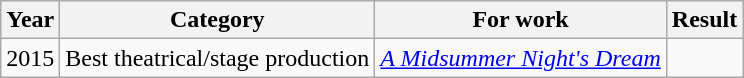<table class="wikitable sortable">
<tr>
<th>Year</th>
<th>Category</th>
<th>For work</th>
<th>Result</th>
</tr>
<tr>
<td>2015</td>
<td>Best theatrical/stage production</td>
<td><em><a href='#'>A Midsummer Night's Dream</a></em></td>
<td></td>
</tr>
</table>
